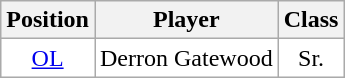<table class="wikitable sortable" border="1">
<tr>
<th>Position</th>
<th>Player</th>
<th>Class</th>
</tr>
<tr>
<td style="text-align:center; background:white"><a href='#'>OL</a></td>
<td style="text-align:center; background:white">Derron Gatewood</td>
<td style="text-align:center; background:white">Sr.</td>
</tr>
</table>
